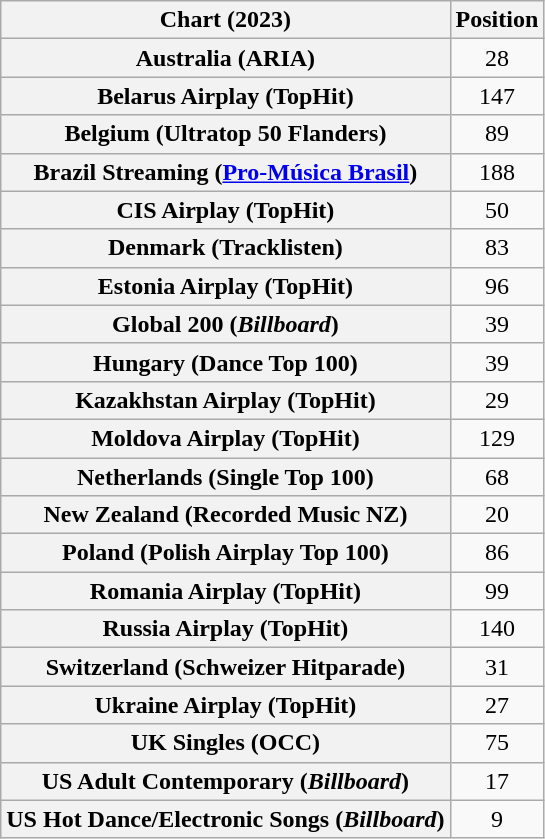<table class="wikitable sortable plainrowheaders" style="text-align:center">
<tr>
<th scope="col">Chart (2023)</th>
<th scope="col">Position</th>
</tr>
<tr>
<th scope="row">Australia (ARIA)</th>
<td>28</td>
</tr>
<tr>
<th scope="row">Belarus Airplay (TopHit)</th>
<td>147</td>
</tr>
<tr>
<th scope="row">Belgium (Ultratop 50 Flanders)</th>
<td>89</td>
</tr>
<tr>
<th scope="row">Brazil Streaming (<a href='#'>Pro-Música Brasil</a>)</th>
<td>188</td>
</tr>
<tr>
<th scope="row">CIS Airplay (TopHit)</th>
<td>50</td>
</tr>
<tr>
<th scope="row">Denmark (Tracklisten)</th>
<td>83</td>
</tr>
<tr>
<th scope="row">Estonia Airplay (TopHit)</th>
<td>96</td>
</tr>
<tr>
<th scope="row">Global 200 (<em>Billboard</em>)</th>
<td>39</td>
</tr>
<tr>
<th scope="row">Hungary (Dance Top 100)</th>
<td>39</td>
</tr>
<tr>
<th scope="row">Kazakhstan Airplay (TopHit)</th>
<td>29</td>
</tr>
<tr>
<th scope="row">Moldova Airplay (TopHit)</th>
<td>129</td>
</tr>
<tr>
<th scope="row">Netherlands (Single Top 100)</th>
<td>68</td>
</tr>
<tr>
<th scope="row">New Zealand (Recorded Music NZ)</th>
<td>20</td>
</tr>
<tr>
<th scope="row">Poland (Polish Airplay Top 100)</th>
<td>86</td>
</tr>
<tr>
<th scope="row">Romania Airplay (TopHit)</th>
<td>99</td>
</tr>
<tr>
<th scope="row">Russia Airplay (TopHit)</th>
<td>140</td>
</tr>
<tr>
<th scope="row">Switzerland (Schweizer Hitparade)</th>
<td>31</td>
</tr>
<tr>
<th scope="row">Ukraine Airplay (TopHit)</th>
<td>27</td>
</tr>
<tr>
<th scope="row">UK Singles (OCC)</th>
<td>75</td>
</tr>
<tr>
<th scope="row">US Adult Contemporary (<em>Billboard</em>)</th>
<td>17</td>
</tr>
<tr>
<th scope="row">US Hot Dance/Electronic Songs (<em>Billboard</em>)</th>
<td>9</td>
</tr>
</table>
